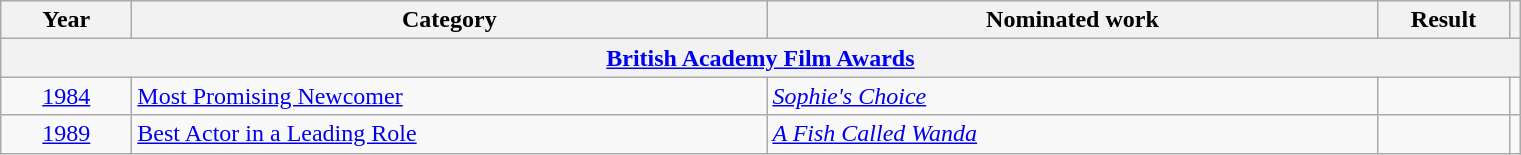<table class=wikitable>
<tr>
<th scope="col" style="width:5em;">Year</th>
<th scope="col" style="width:26em;">Category</th>
<th scope="col" style="width:25em;">Nominated work</th>
<th scope="col" style="width:5em;">Result</th>
<th></th>
</tr>
<tr>
<th colspan="5"><a href='#'>British Academy Film Awards</a></th>
</tr>
<tr>
<td style="text-align:center;"><a href='#'>1984</a></td>
<td><a href='#'>Most Promising Newcomer</a></td>
<td><em><a href='#'>Sophie's Choice</a></em></td>
<td></td>
<td style="text-align:center;"></td>
</tr>
<tr>
<td style="text-align:center;"><a href='#'>1989</a></td>
<td><a href='#'>Best Actor in a Leading Role</a></td>
<td><em><a href='#'>A Fish Called Wanda</a></em></td>
<td></td>
<td style="text-align:center;"></td>
</tr>
</table>
